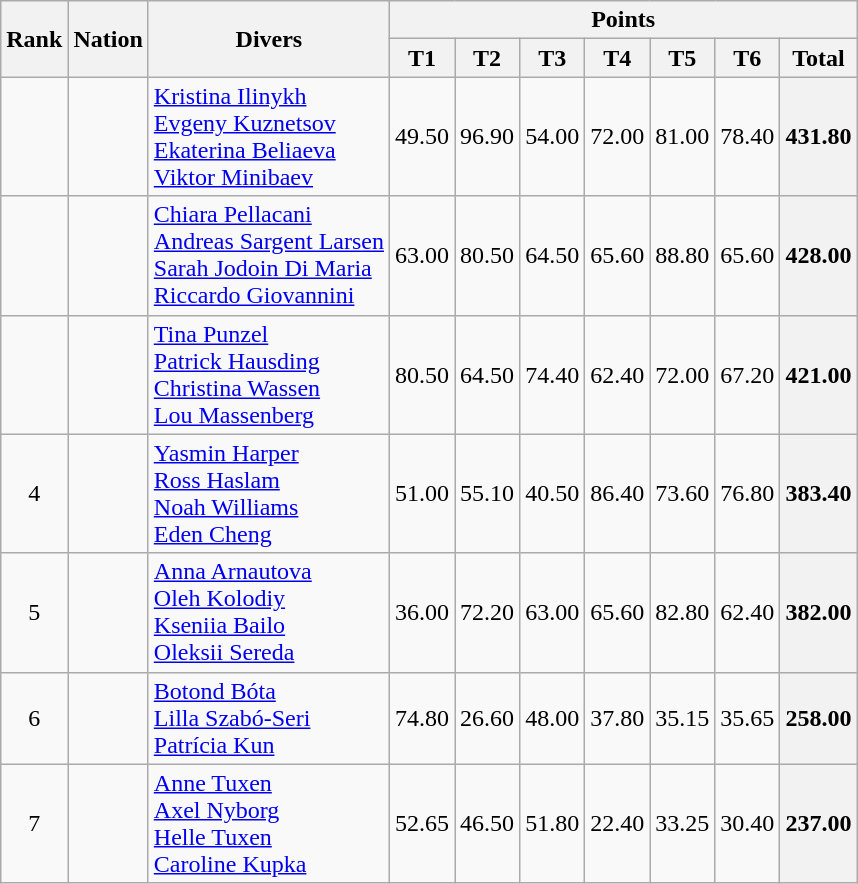<table class="wikitable" style="text-align:center">
<tr>
<th rowspan=2>Rank</th>
<th rowspan=2>Nation</th>
<th rowspan=2>Divers</th>
<th colspan=7>Points</th>
</tr>
<tr>
<th>T1</th>
<th>T2</th>
<th>T3</th>
<th>T4</th>
<th>T5</th>
<th>T6</th>
<th>Total</th>
</tr>
<tr>
<td></td>
<td align=left></td>
<td align=left><a href='#'>Kristina Ilinykh</a><br><a href='#'>Evgeny Kuznetsov</a><br><a href='#'>Ekaterina Beliaeva</a><br><a href='#'>Viktor Minibaev</a></td>
<td>49.50</td>
<td>96.90</td>
<td>54.00</td>
<td>72.00</td>
<td>81.00</td>
<td>78.40</td>
<th>431.80</th>
</tr>
<tr>
<td></td>
<td align=left></td>
<td align=left><a href='#'>Chiara Pellacani</a><br><a href='#'>Andreas Sargent Larsen</a><br><a href='#'>Sarah Jodoin Di Maria</a><br><a href='#'>Riccardo Giovannini</a></td>
<td>63.00</td>
<td>80.50</td>
<td>64.50</td>
<td>65.60</td>
<td>88.80</td>
<td>65.60</td>
<th>428.00</th>
</tr>
<tr>
<td></td>
<td align=left></td>
<td align=left><a href='#'>Tina Punzel</a><br><a href='#'>Patrick Hausding</a><br><a href='#'>Christina Wassen</a><br><a href='#'>Lou Massenberg</a></td>
<td>80.50</td>
<td>64.50</td>
<td>74.40</td>
<td>62.40</td>
<td>72.00</td>
<td>67.20</td>
<th>421.00</th>
</tr>
<tr>
<td>4</td>
<td align=left></td>
<td align=left><a href='#'>Yasmin Harper</a><br><a href='#'>Ross Haslam</a><br><a href='#'>Noah Williams</a><br><a href='#'>Eden Cheng</a></td>
<td>51.00</td>
<td>55.10</td>
<td>40.50</td>
<td>86.40</td>
<td>73.60</td>
<td>76.80</td>
<th>383.40</th>
</tr>
<tr>
<td>5</td>
<td align=left></td>
<td align=left><a href='#'>Anna Arnautova</a><br><a href='#'>Oleh Kolodiy</a><br><a href='#'>Kseniia Bailo</a><br><a href='#'>Oleksii Sereda</a></td>
<td>36.00</td>
<td>72.20</td>
<td>63.00</td>
<td>65.60</td>
<td>82.80</td>
<td>62.40</td>
<th>382.00</th>
</tr>
<tr>
<td>6</td>
<td align=left></td>
<td align=left><a href='#'>Botond Bóta</a><br><a href='#'>Lilla Szabó-Seri</a><br><a href='#'>Patrícia Kun</a></td>
<td>74.80</td>
<td>26.60</td>
<td>48.00</td>
<td>37.80</td>
<td>35.15</td>
<td>35.65</td>
<th>258.00</th>
</tr>
<tr>
<td>7</td>
<td align=left></td>
<td align=left><a href='#'>Anne Tuxen</a><br><a href='#'>Axel Nyborg</a><br><a href='#'>Helle Tuxen</a><br><a href='#'>Caroline Kupka</a></td>
<td>52.65</td>
<td>46.50</td>
<td>51.80</td>
<td>22.40</td>
<td>33.25</td>
<td>30.40</td>
<th>237.00</th>
</tr>
</table>
